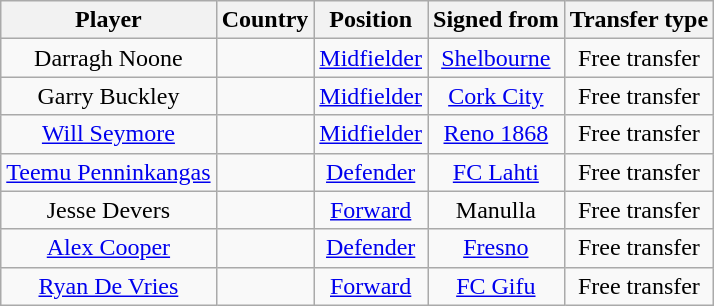<table class="wikitable" style="text-align:center">
<tr>
<th>Player</th>
<th>Country</th>
<th>Position</th>
<th>Signed from</th>
<th>Transfer type</th>
</tr>
<tr>
<td>Darragh Noone</td>
<td></td>
<td><a href='#'>Midfielder</a></td>
<td> <a href='#'>Shelbourne</a></td>
<td>Free transfer</td>
</tr>
<tr>
<td>Garry Buckley</td>
<td></td>
<td><a href='#'>Midfielder</a></td>
<td> <a href='#'>Cork City</a></td>
<td>Free transfer</td>
</tr>
<tr>
<td><a href='#'>Will Seymore</a></td>
<td></td>
<td><a href='#'>Midfielder</a></td>
<td> <a href='#'>Reno 1868</a></td>
<td>Free transfer</td>
</tr>
<tr>
<td><a href='#'>Teemu Penninkangas</a></td>
<td></td>
<td><a href='#'>Defender</a></td>
<td> <a href='#'>FC Lahti</a></td>
<td>Free transfer</td>
</tr>
<tr>
<td>Jesse Devers</td>
<td></td>
<td><a href='#'>Forward</a></td>
<td> Manulla</td>
<td>Free transfer</td>
</tr>
<tr>
<td><a href='#'>Alex Cooper</a></td>
<td></td>
<td><a href='#'>Defender</a></td>
<td> <a href='#'>Fresno</a></td>
<td>Free transfer</td>
</tr>
<tr>
<td><a href='#'>Ryan De Vries</a></td>
<td></td>
<td><a href='#'>Forward</a></td>
<td> <a href='#'>FC Gifu</a></td>
<td>Free transfer</td>
</tr>
</table>
